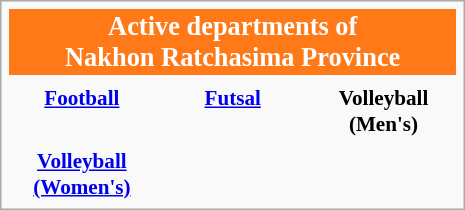<table class="infobox" style="font-size: 88%; width: 22em; text-align: center">
<tr>
<th colspan=3 style="font-size: 125%; background-color: #FF7918; color: #FFFFFF; text-align:center;">Active departments of<br>Nakhon Ratchasima Province</th>
</tr>
<tr>
<th width="33%" style="text-align:center;"></th>
<th style="text-align:center;"></th>
<th width="33%" style="text-align:center;"></th>
</tr>
<tr>
<th style="text-align:center;"><a href='#'>Football</a></th>
<th style="text-align:center;"><a href='#'>Futsal</a></th>
<th style="text-align:center;">Volleyball (Men's)</th>
</tr>
<tr>
<th style="text-align:center;"></th>
</tr>
<tr>
<th style="text-align:center;"><a href='#'>Volleyball (Women's)</a></th>
</tr>
</table>
